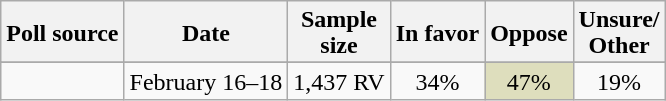<table class="wikitable sortable collapsible" style="text-align:center;line-height:17px">
<tr>
<th>Poll source</th>
<th>Date</th>
<th>Sample<br>size</th>
<th>In favor</th>
<th>Oppose</th>
<th>Unsure/<br>Other</th>
</tr>
<tr>
</tr>
<tr>
<td></td>
<td>February 16–18</td>
<td>1,437 RV</td>
<td>34%</td>
<td style="background:#DEDEBD;">47%</td>
<td>19%</td>
</tr>
</table>
